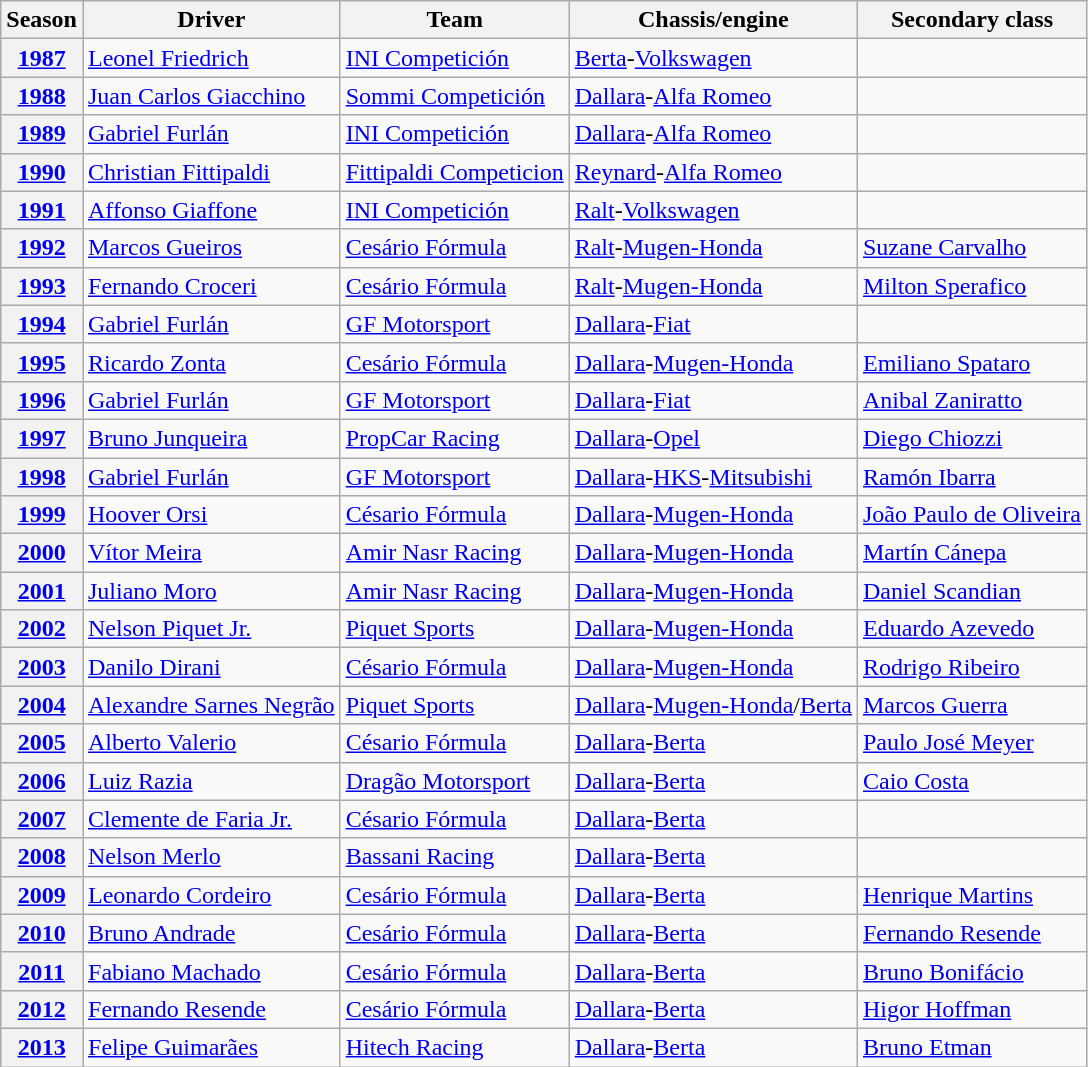<table class="wikitable">
<tr>
<th>Season</th>
<th>Driver</th>
<th>Team</th>
<th>Chassis/engine</th>
<th>Secondary class</th>
</tr>
<tr>
<th><a href='#'>1987</a></th>
<td> <a href='#'>Leonel Friedrich</a></td>
<td> <a href='#'>INI Competición</a></td>
<td><a href='#'>Berta</a>-<a href='#'>Volkswagen</a></td>
<td></td>
</tr>
<tr>
<th><a href='#'>1988</a></th>
<td> <a href='#'>Juan Carlos Giacchino</a></td>
<td> <a href='#'>Sommi Competición</a></td>
<td><a href='#'>Dallara</a>-<a href='#'>Alfa Romeo</a></td>
<td></td>
</tr>
<tr>
<th><a href='#'>1989</a></th>
<td> <a href='#'>Gabriel Furlán</a></td>
<td> <a href='#'>INI Competición</a></td>
<td><a href='#'>Dallara</a>-<a href='#'>Alfa Romeo</a></td>
<td></td>
</tr>
<tr>
<th><a href='#'>1990</a></th>
<td> <a href='#'>Christian Fittipaldi</a></td>
<td> <a href='#'>Fittipaldi Competicion</a></td>
<td><a href='#'>Reynard</a>-<a href='#'>Alfa Romeo</a></td>
<td></td>
</tr>
<tr>
<th><a href='#'>1991</a></th>
<td> <a href='#'>Affonso Giaffone</a></td>
<td> <a href='#'>INI Competición</a></td>
<td><a href='#'>Ralt</a>-<a href='#'>Volkswagen</a></td>
<td></td>
</tr>
<tr>
<th><a href='#'>1992</a></th>
<td> <a href='#'>Marcos Gueiros</a></td>
<td> <a href='#'>Cesário Fórmula</a></td>
<td><a href='#'>Ralt</a>-<a href='#'>Mugen-Honda</a></td>
<td> <a href='#'>Suzane Carvalho</a></td>
</tr>
<tr>
<th><a href='#'>1993</a></th>
<td> <a href='#'>Fernando Croceri</a></td>
<td> <a href='#'>Cesário Fórmula</a></td>
<td><a href='#'>Ralt</a>-<a href='#'>Mugen-Honda</a></td>
<td> <a href='#'>Milton Sperafico</a></td>
</tr>
<tr>
<th><a href='#'>1994</a></th>
<td> <a href='#'>Gabriel Furlán</a></td>
<td> <a href='#'>GF Motorsport</a></td>
<td><a href='#'>Dallara</a>-<a href='#'>Fiat</a></td>
<td></td>
</tr>
<tr>
<th><a href='#'>1995</a></th>
<td> <a href='#'>Ricardo Zonta</a></td>
<td> <a href='#'>Cesário Fórmula</a></td>
<td><a href='#'>Dallara</a>-<a href='#'>Mugen-Honda</a></td>
<td> <a href='#'>Emiliano Spataro</a></td>
</tr>
<tr>
<th><a href='#'>1996</a></th>
<td> <a href='#'>Gabriel Furlán</a></td>
<td> <a href='#'>GF Motorsport</a></td>
<td><a href='#'>Dallara</a>-<a href='#'>Fiat</a></td>
<td> <a href='#'>Anibal Zaniratto</a></td>
</tr>
<tr>
<th><a href='#'>1997</a></th>
<td> <a href='#'>Bruno Junqueira</a></td>
<td> <a href='#'>PropCar Racing</a></td>
<td><a href='#'>Dallara</a>-<a href='#'>Opel</a></td>
<td> <a href='#'>Diego Chiozzi</a></td>
</tr>
<tr>
<th><a href='#'>1998</a></th>
<td> <a href='#'>Gabriel Furlán</a></td>
<td> <a href='#'>GF Motorsport</a></td>
<td><a href='#'>Dallara</a>-<a href='#'>HKS</a>-<a href='#'>Mitsubishi</a></td>
<td> <a href='#'>Ramón Ibarra</a></td>
</tr>
<tr>
<th><a href='#'>1999</a></th>
<td> <a href='#'>Hoover Orsi</a></td>
<td> <a href='#'>Césario Fórmula</a></td>
<td><a href='#'>Dallara</a>-<a href='#'>Mugen-Honda</a></td>
<td> <a href='#'>João Paulo de Oliveira</a></td>
</tr>
<tr>
<th><a href='#'>2000</a></th>
<td> <a href='#'>Vítor Meira</a></td>
<td> <a href='#'>Amir Nasr Racing</a></td>
<td><a href='#'>Dallara</a>-<a href='#'>Mugen-Honda</a></td>
<td> <a href='#'>Martín Cánepa</a></td>
</tr>
<tr>
<th><a href='#'>2001</a></th>
<td> <a href='#'>Juliano Moro</a></td>
<td> <a href='#'>Amir Nasr Racing</a></td>
<td><a href='#'>Dallara</a>-<a href='#'>Mugen-Honda</a></td>
<td> <a href='#'>Daniel Scandian</a></td>
</tr>
<tr>
<th><a href='#'>2002</a></th>
<td> <a href='#'>Nelson Piquet Jr.</a></td>
<td> <a href='#'>Piquet Sports</a></td>
<td><a href='#'>Dallara</a>-<a href='#'>Mugen-Honda</a></td>
<td> <a href='#'>Eduardo Azevedo</a></td>
</tr>
<tr>
<th><a href='#'>2003</a></th>
<td> <a href='#'>Danilo Dirani</a></td>
<td> <a href='#'>Césario Fórmula</a></td>
<td><a href='#'>Dallara</a>-<a href='#'>Mugen-Honda</a></td>
<td> <a href='#'>Rodrigo Ribeiro</a></td>
</tr>
<tr>
<th><a href='#'>2004</a></th>
<td> <a href='#'>Alexandre Sarnes Negrão</a></td>
<td> <a href='#'>Piquet Sports</a></td>
<td><a href='#'>Dallara</a>-<a href='#'>Mugen-Honda</a>/<a href='#'>Berta</a></td>
<td> <a href='#'>Marcos Guerra</a></td>
</tr>
<tr>
<th><a href='#'>2005</a></th>
<td> <a href='#'>Alberto Valerio</a></td>
<td> <a href='#'>Césario Fórmula</a></td>
<td><a href='#'>Dallara</a>-<a href='#'>Berta</a></td>
<td> <a href='#'>Paulo José Meyer</a></td>
</tr>
<tr>
<th><a href='#'>2006</a></th>
<td> <a href='#'>Luiz Razia</a></td>
<td> <a href='#'>Dragão Motorsport</a></td>
<td><a href='#'>Dallara</a>-<a href='#'>Berta</a></td>
<td> <a href='#'>Caio Costa</a></td>
</tr>
<tr>
<th><a href='#'>2007</a></th>
<td> <a href='#'>Clemente de Faria Jr.</a></td>
<td> <a href='#'>Césario Fórmula</a></td>
<td><a href='#'>Dallara</a>-<a href='#'>Berta</a></td>
<td></td>
</tr>
<tr>
<th><a href='#'>2008</a></th>
<td> <a href='#'>Nelson Merlo</a></td>
<td> <a href='#'>Bassani Racing</a></td>
<td><a href='#'>Dallara</a>-<a href='#'>Berta</a></td>
<td></td>
</tr>
<tr>
<th><a href='#'>2009</a></th>
<td> <a href='#'>Leonardo Cordeiro</a></td>
<td> <a href='#'>Cesário Fórmula</a></td>
<td><a href='#'>Dallara</a>-<a href='#'>Berta</a></td>
<td> <a href='#'>Henrique Martins</a></td>
</tr>
<tr>
<th><a href='#'>2010</a></th>
<td> <a href='#'>Bruno Andrade</a></td>
<td> <a href='#'>Cesário Fórmula</a></td>
<td><a href='#'>Dallara</a>-<a href='#'>Berta</a></td>
<td> <a href='#'>Fernando Resende</a></td>
</tr>
<tr>
<th><a href='#'>2011</a></th>
<td> <a href='#'>Fabiano Machado</a></td>
<td> <a href='#'>Cesário Fórmula</a></td>
<td><a href='#'>Dallara</a>-<a href='#'>Berta</a></td>
<td> <a href='#'>Bruno Bonifácio</a></td>
</tr>
<tr>
<th><a href='#'>2012</a></th>
<td> <a href='#'>Fernando Resende</a></td>
<td> <a href='#'>Cesário Fórmula</a></td>
<td><a href='#'>Dallara</a>-<a href='#'>Berta</a></td>
<td> <a href='#'>Higor Hoffman</a></td>
</tr>
<tr>
<th><a href='#'>2013</a></th>
<td> <a href='#'>Felipe Guimarães</a></td>
<td> <a href='#'>Hitech Racing</a></td>
<td><a href='#'>Dallara</a>-<a href='#'>Berta</a></td>
<td> <a href='#'>Bruno Etman</a></td>
</tr>
</table>
